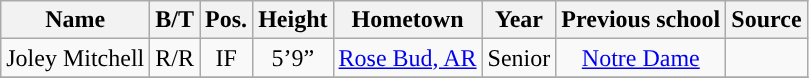<table class="wikitable sortable">
<tr>
<th style="text-align:center; ">Name</th>
<th style="text-align:center; ">B/T</th>
<th style="text-align:center; ">Pos.</th>
<th style="text-align:center; ">Height</th>
<th style="text-align:center; ">Hometown</th>
<th style="text-align:center; ">Year</th>
<th style="text-align:center; ">Previous school</th>
<th style="text-align:center; ">Source</th>
</tr>
<tr align="center">
<td>Joley Mitchell</td>
<td>R/R</td>
<td>IF</td>
<td>5’9”</td>
<td><a href='#'>Rose Bud, AR</a></td>
<td>Senior</td>
<td><a href='#'>Notre Dame</a></td>
<td></td>
</tr>
<tr>
</tr>
</table>
